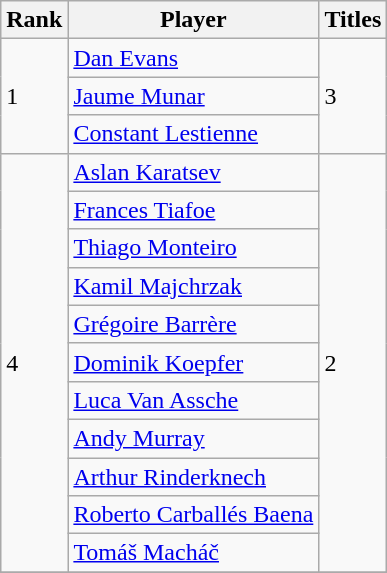<table class=wikitable>
<tr>
<th>Rank</th>
<th>Player</th>
<th>Titles</th>
</tr>
<tr>
<td rowspan=3>1</td>
<td> <a href='#'>Dan Evans</a></td>
<td rowspan=3>3</td>
</tr>
<tr>
<td> <a href='#'>Jaume Munar</a></td>
</tr>
<tr>
<td> <a href='#'>Constant Lestienne</a></td>
</tr>
<tr>
<td rowspan=11>4</td>
<td> <a href='#'>Aslan Karatsev</a></td>
<td rowspan=11>2</td>
</tr>
<tr>
<td> <a href='#'>Frances Tiafoe</a></td>
</tr>
<tr>
<td> <a href='#'>Thiago Monteiro</a></td>
</tr>
<tr>
<td> <a href='#'>Kamil Majchrzak</a></td>
</tr>
<tr>
<td> <a href='#'>Grégoire Barrère</a></td>
</tr>
<tr>
<td> <a href='#'>Dominik Koepfer</a></td>
</tr>
<tr>
<td> <a href='#'>Luca Van Assche</a></td>
</tr>
<tr>
<td> <a href='#'>Andy Murray</a></td>
</tr>
<tr>
<td> <a href='#'>Arthur Rinderknech</a></td>
</tr>
<tr>
<td> <a href='#'>Roberto Carballés Baena</a></td>
</tr>
<tr>
<td> <a href='#'>Tomáš Macháč</a></td>
</tr>
<tr>
</tr>
</table>
